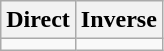<table class=wikitable>
<tr>
<th>Direct</th>
<th>Inverse</th>
</tr>
<tr>
<td></td>
<td></td>
</tr>
</table>
